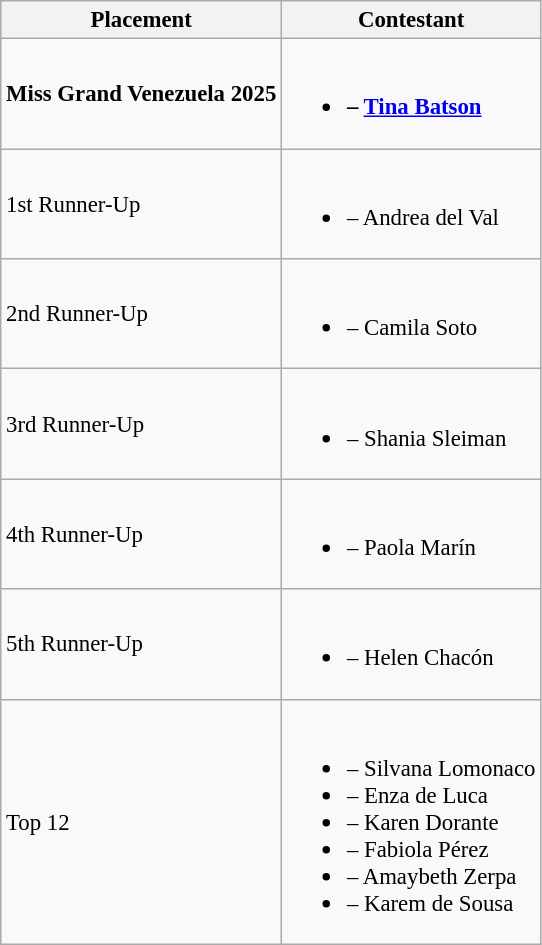<table class="wikitable sortable" style="font-size: 95%;">
<tr>
<th>Placement</th>
<th>Contestant</th>
</tr>
<tr>
<td><strong>Miss Grand Venezuela 2025</strong></td>
<td><br><ul><li><strong> – <a href='#'>Tina Batson</a></strong></li></ul></td>
</tr>
<tr>
<td>1st Runner-Up</td>
<td><br><ul><li> – Andrea del Val</li></ul></td>
</tr>
<tr>
<td>2nd Runner-Up</td>
<td><br><ul><li> – Camila Soto</li></ul></td>
</tr>
<tr>
<td>3rd Runner-Up</td>
<td><br><ul><li> – Shania Sleiman</li></ul></td>
</tr>
<tr>
<td>4th Runner-Up</td>
<td><br><ul><li> – Paola Marín</li></ul></td>
</tr>
<tr>
<td>5th Runner-Up</td>
<td><br><ul><li> – Helen Chacón</li></ul></td>
</tr>
<tr>
<td>Top 12</td>
<td><br><ul><li> – Silvana Lomonaco</li><li> – Enza de Luca</li><li> – Karen Dorante</li><li> – Fabiola Pérez</li><li> – Amaybeth Zerpa</li><li> – Karem de Sousa</li></ul></td>
</tr>
</table>
